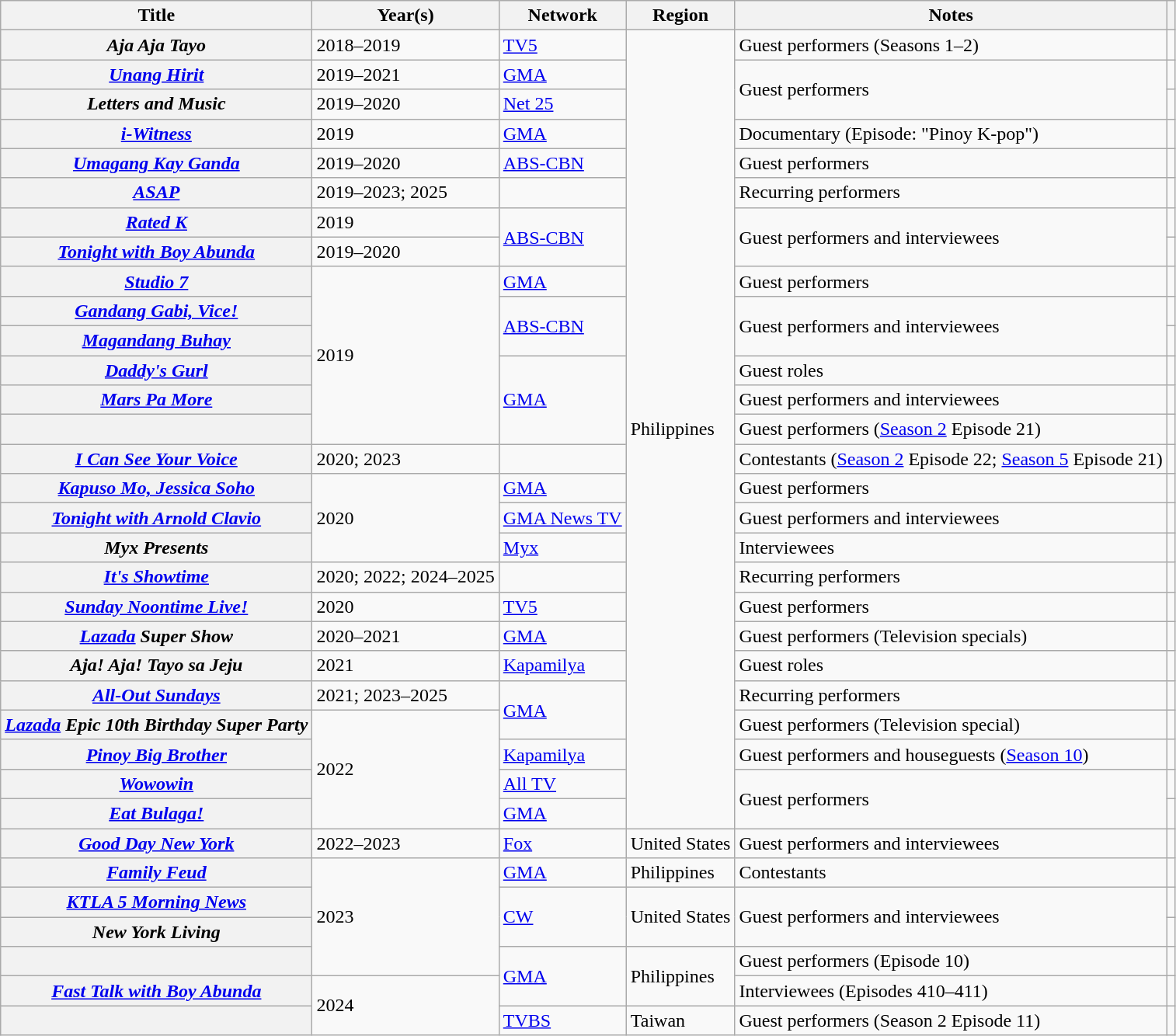<table class="wikitable sortable plainrowheaders">
<tr>
<th scope="col">Title</th>
<th scope="col">Year(s)</th>
<th scope="col">Network</th>
<th scope="col">Region</th>
<th class="unsortable" scope="col">Notes</th>
<th class="unsortable" scope="col"></th>
</tr>
<tr>
<th scope="row"><em>Aja Aja Tayo</em></th>
<td>2018–2019</td>
<td><a href='#'>TV5</a></td>
<td rowspan="27">Philippines</td>
<td>Guest performers (Seasons 1–2)</td>
<td style="text-align:center;"></td>
</tr>
<tr>
<th scope="row"><em><a href='#'>Unang Hirit</a></em></th>
<td>2019–2021</td>
<td><a href='#'>GMA</a></td>
<td rowspan="2">Guest performers</td>
<td style="text-align:center;"></td>
</tr>
<tr>
<th scope="row"><em>Letters and Music</em></th>
<td>2019–2020</td>
<td><a href='#'>Net 25</a></td>
<td style="text-align:center;"></td>
</tr>
<tr>
<th scope="row"><a href='#'><em>i-Witness</em></a></th>
<td>2019</td>
<td><a href='#'>GMA</a></td>
<td>Documentary (Episode: "Pinoy K-pop")</td>
<td style="text-align:center;"></td>
</tr>
<tr>
<th scope="row"><em><a href='#'>Umagang Kay Ganda</a></em></th>
<td>2019–2020</td>
<td><a href='#'>ABS-CBN</a></td>
<td>Guest performers</td>
<td style="text-align:center;"></td>
</tr>
<tr>
<th scope="row"><a href='#'><em>ASAP</em></a></th>
<td>2019–2023; 2025</td>
<td></td>
<td>Recurring performers</td>
<td style="text-align:center;"></td>
</tr>
<tr>
<th scope="row"><em><a href='#'>Rated K</a></em></th>
<td>2019</td>
<td rowspan="2"><a href='#'>ABS-CBN</a></td>
<td rowspan="2">Guest performers and interviewees</td>
<td style="text-align:center;"></td>
</tr>
<tr>
<th scope="row"><em><a href='#'>Tonight with Boy Abunda</a></em></th>
<td>2019–2020</td>
<td style="text-align:center;"></td>
</tr>
<tr>
<th scope="row"><em><a href='#'>Studio 7</a></em></th>
<td rowspan="6">2019</td>
<td><a href='#'>GMA</a></td>
<td>Guest performers</td>
<td style="text-align:center;"></td>
</tr>
<tr>
<th scope="row"><em><a href='#'>Gandang Gabi, Vice!</a></em></th>
<td rowspan="2"><a href='#'>ABS-CBN</a></td>
<td rowspan="2">Guest performers and interviewees</td>
<td style="text-align:center;"></td>
</tr>
<tr>
<th scope="row"><em><a href='#'>Magandang Buhay</a></em></th>
<td style="text-align:center;"></td>
</tr>
<tr>
<th scope="row"><em><a href='#'>Daddy's Gurl</a></em></th>
<td rowspan="3"><a href='#'>GMA</a></td>
<td>Guest roles</td>
<td style="text-align:center;"></td>
</tr>
<tr>
<th scope="row"><a href='#'><em>Mars Pa More</em></a></th>
<td>Guest performers and interviewees</td>
<td style="text-align:center;"></td>
</tr>
<tr>
<th scope="row"></th>
<td>Guest performers (<a href='#'>Season 2</a> Episode 21)</td>
<td style="text-align:center;"></td>
</tr>
<tr>
<th scope="row"><em><a href='#'>I Can See Your Voice</a></em></th>
<td>2020; 2023</td>
<td></td>
<td>Contestants (<a href='#'>Season 2</a> Episode 22; <a href='#'>Season 5</a> Episode 21)</td>
<td style="text-align:center;"></td>
</tr>
<tr>
<th scope="row"><em><a href='#'>Kapuso Mo, Jessica Soho</a></em></th>
<td rowspan="3">2020</td>
<td><a href='#'>GMA</a></td>
<td>Guest performers</td>
<td style="text-align:center;"></td>
</tr>
<tr>
<th scope="row"><em><a href='#'>Tonight with Arnold Clavio</a></em></th>
<td><a href='#'>GMA News TV</a></td>
<td>Guest performers and interviewees</td>
<td style="text-align:center;"></td>
</tr>
<tr>
<th scope="row"><em>Myx Presents</em></th>
<td><a href='#'>Myx</a></td>
<td>Interviewees</td>
<td style="text-align:center;"></td>
</tr>
<tr>
<th scope="row"><a href='#'><em>It's Showtime</em></a></th>
<td>2020; 2022; 2024–2025</td>
<td></td>
<td>Recurring performers</td>
<td style="text-align:center;"></td>
</tr>
<tr>
<th scope="row"><em><a href='#'>Sunday Noontime Live!</a></em></th>
<td>2020</td>
<td><a href='#'>TV5</a></td>
<td>Guest performers</td>
<td style="text-align:center;"></td>
</tr>
<tr>
<th scope="row"><em><a href='#'>Lazada</a> Super Show</em></th>
<td>2020–2021</td>
<td><a href='#'>GMA</a></td>
<td>Guest performers (Television specials)</td>
<td style="text-align:center;"></td>
</tr>
<tr>
<th scope="row"><em>Aja! Aja! Tayo sa Jeju</em></th>
<td>2021</td>
<td><a href='#'>Kapamilya</a></td>
<td>Guest roles</td>
<td style="text-align:center;"></td>
</tr>
<tr>
<th scope="row"><em><a href='#'>All-Out Sundays</a></em></th>
<td>2021; 2023–2025</td>
<td rowspan="2"><a href='#'>GMA</a></td>
<td>Recurring performers</td>
<td style="text-align:center;"></td>
</tr>
<tr>
<th scope="row"><em><a href='#'>Lazada</a> Epic 10th Birthday Super Party</em></th>
<td rowspan="4">2022</td>
<td>Guest performers (Television special)</td>
<td style="text-align:center;"></td>
</tr>
<tr>
<th scope="row"><em><a href='#'>Pinoy Big Brother</a></em></th>
<td><a href='#'>Kapamilya</a></td>
<td>Guest performers and houseguests (<a href='#'>Season 10</a>)</td>
<td style="text-align:center;"></td>
</tr>
<tr>
<th scope="row"><em><a href='#'>Wowowin</a></em></th>
<td><a href='#'>All TV</a></td>
<td rowspan="2">Guest performers</td>
<td style="text-align:center;"></td>
</tr>
<tr>
<th scope="row"><em><a href='#'>Eat Bulaga!</a></em></th>
<td><a href='#'>GMA</a></td>
<td style="text-align:center;"></td>
</tr>
<tr>
<th scope="row"><em><a href='#'>Good Day New York</a></em></th>
<td>2022–2023</td>
<td><a href='#'>Fox</a></td>
<td>United States</td>
<td>Guest performers and interviewees</td>
<td style="text-align:center;"></td>
</tr>
<tr>
<th scope="row"><em><a href='#'>Family Feud</a></em></th>
<td rowspan="4">2023</td>
<td><a href='#'>GMA</a></td>
<td>Philippines</td>
<td>Contestants</td>
<td style="text-align:center;"></td>
</tr>
<tr>
<th scope="row"><em><a href='#'>KTLA 5 Morning News</a></em></th>
<td rowspan="2"><a href='#'>CW</a></td>
<td rowspan="2">United States</td>
<td rowspan="2">Guest performers and interviewees</td>
<td style="text-align:center;"></td>
</tr>
<tr>
<th scope="row"><em>New York Living</em></th>
<td style="text-align:center;"></td>
</tr>
<tr>
<th scope="row"></th>
<td rowspan="2"><a href='#'>GMA</a></td>
<td rowspan="2">Philippines</td>
<td>Guest performers (Episode 10)</td>
<td style="text-align:center;"></td>
</tr>
<tr>
<th scope="row"><em><a href='#'>Fast Talk with Boy Abunda</a></em></th>
<td rowspan="2">2024</td>
<td>Interviewees (Episodes 410–411)</td>
<td style="text-align:center;"></td>
</tr>
<tr>
<th scope="row"></th>
<td><a href='#'>TVBS</a></td>
<td>Taiwan</td>
<td>Guest performers (Season 2 Episode 11)</td>
<td style="text-align:center;"></td>
</tr>
</table>
